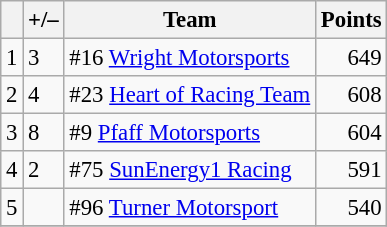<table class="wikitable" style="font-size: 95%;">
<tr>
<th scope="col"></th>
<th scope="col">+/–</th>
<th scope="col">Team</th>
<th scope="col">Points</th>
</tr>
<tr>
<td align=center>1</td>
<td align="left"> 3</td>
<td> #16 <a href='#'>Wright Motorsports</a></td>
<td align=right>649</td>
</tr>
<tr>
<td align=center>2</td>
<td align="left"> 4</td>
<td> #23 <a href='#'>Heart of Racing Team</a></td>
<td align=right>608</td>
</tr>
<tr>
<td align=center>3</td>
<td align="left"> 8</td>
<td> #9 <a href='#'>Pfaff Motorsports</a></td>
<td align=right>604</td>
</tr>
<tr>
<td align=center>4</td>
<td align="left"> 2</td>
<td> #75 <a href='#'>SunEnergy1 Racing</a></td>
<td align=right>591</td>
</tr>
<tr>
<td align=center>5</td>
<td align="left"></td>
<td> #96 <a href='#'>Turner Motorsport</a></td>
<td align=right>540</td>
</tr>
<tr>
</tr>
</table>
